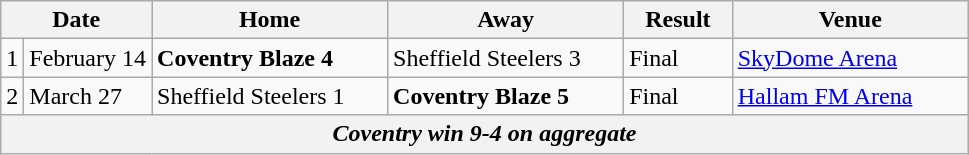<table class="wikitable">
<tr>
<th colspan=2 width=75>Date</th>
<th width=150>Home</th>
<th width=150>Away</th>
<th width=65>Result</th>
<th width=150>Venue</th>
</tr>
<tr>
<td>1</td>
<td>February 14</td>
<td><strong>Coventry Blaze 4</strong></td>
<td>Sheffield Steelers 3</td>
<td>Final</td>
<td><a href='#'>SkyDome Arena</a></td>
</tr>
<tr>
<td>2</td>
<td>March 27</td>
<td>Sheffield Steelers 1</td>
<td><strong>Coventry Blaze 5</strong></td>
<td>Final</td>
<td><a href='#'>Hallam FM Arena</a></td>
</tr>
<tr>
<th colspan=8><strong><em>Coventry win 9-4 on aggregate</em></strong></th>
</tr>
</table>
